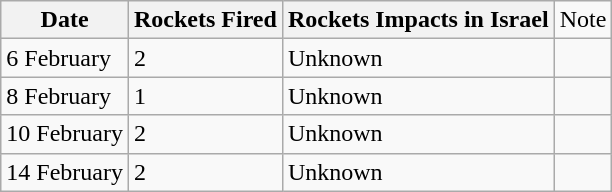<table class="wikitable">
<tr>
<th>Date</th>
<th>Rockets Fired</th>
<th>Rockets Impacts in Israel</th>
<td>Note</td>
</tr>
<tr>
<td>6 February</td>
<td>2</td>
<td>Unknown</td>
<td></td>
</tr>
<tr>
<td>8 February</td>
<td>1</td>
<td>Unknown</td>
<td></td>
</tr>
<tr>
<td>10 February</td>
<td>2</td>
<td>Unknown</td>
<td></td>
</tr>
<tr>
<td>14 February</td>
<td>2</td>
<td>Unknown</td>
<td></td>
</tr>
</table>
